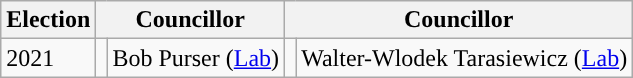<table class="wikitable">
<tr>
<th>Election</th>
<th colspan="2">Councillor</th>
<th colspan="2">Councillor</th>
</tr>
<tr>
<td>2021</td>
<td style="background-color: "></td>
<td>Bob Purser (<a href='#'>Lab</a>)</td>
<td style="background-color: "></td>
<td>Walter-Wlodek Tarasiewicz  (<a href='#'>Lab</a>)</td>
</tr>
</table>
